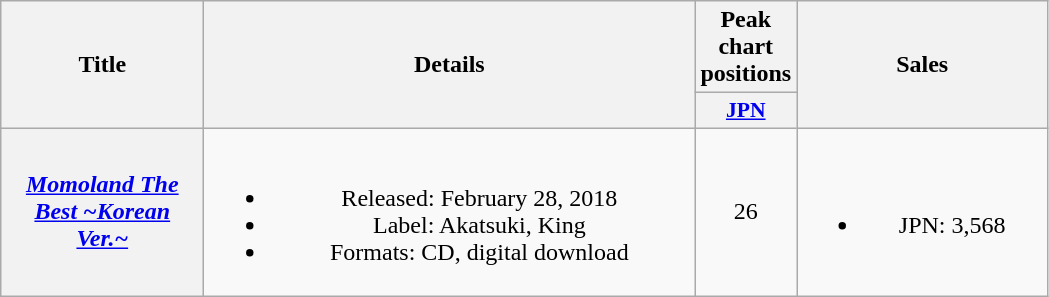<table class="wikitable plainrowheaders" style="text-align:center">
<tr>
<th scope="col" rowspan="2" style="width:8em;">Title</th>
<th scope="col" rowspan="2" style="width:20em;">Details</th>
<th scope="col" colspan="1">Peak<br>chart<br>positions</th>
<th scope="col" rowspan="2" style="width:10em;">Sales</th>
</tr>
<tr>
<th scope="col" style="width:3em;font-size:90%;"><a href='#'>JPN</a><br></th>
</tr>
<tr>
<th scope="row"><em><a href='#'>Momoland The Best ~Korean Ver.~</a></em></th>
<td><br><ul><li>Released: February 28, 2018</li><li>Label: Akatsuki, King</li><li>Formats: CD, digital download</li></ul></td>
<td>26</td>
<td><br><ul><li>JPN: 3,568</li></ul></td>
</tr>
</table>
